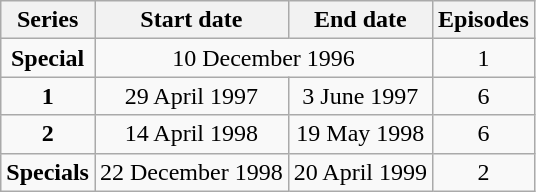<table class="wikitable" style="text-align:center;">
<tr>
<th>Series</th>
<th>Start date</th>
<th>End date</th>
<th>Episodes</th>
</tr>
<tr>
<td><strong>Special</strong></td>
<td colspan="2">10 December 1996</td>
<td>1</td>
</tr>
<tr>
<td><strong>1</strong></td>
<td>29 April 1997</td>
<td>3 June 1997</td>
<td>6</td>
</tr>
<tr>
<td><strong>2</strong></td>
<td>14 April 1998</td>
<td>19 May 1998</td>
<td>6</td>
</tr>
<tr>
<td><strong>Specials</strong></td>
<td>22 December 1998</td>
<td>20 April 1999</td>
<td>2</td>
</tr>
</table>
